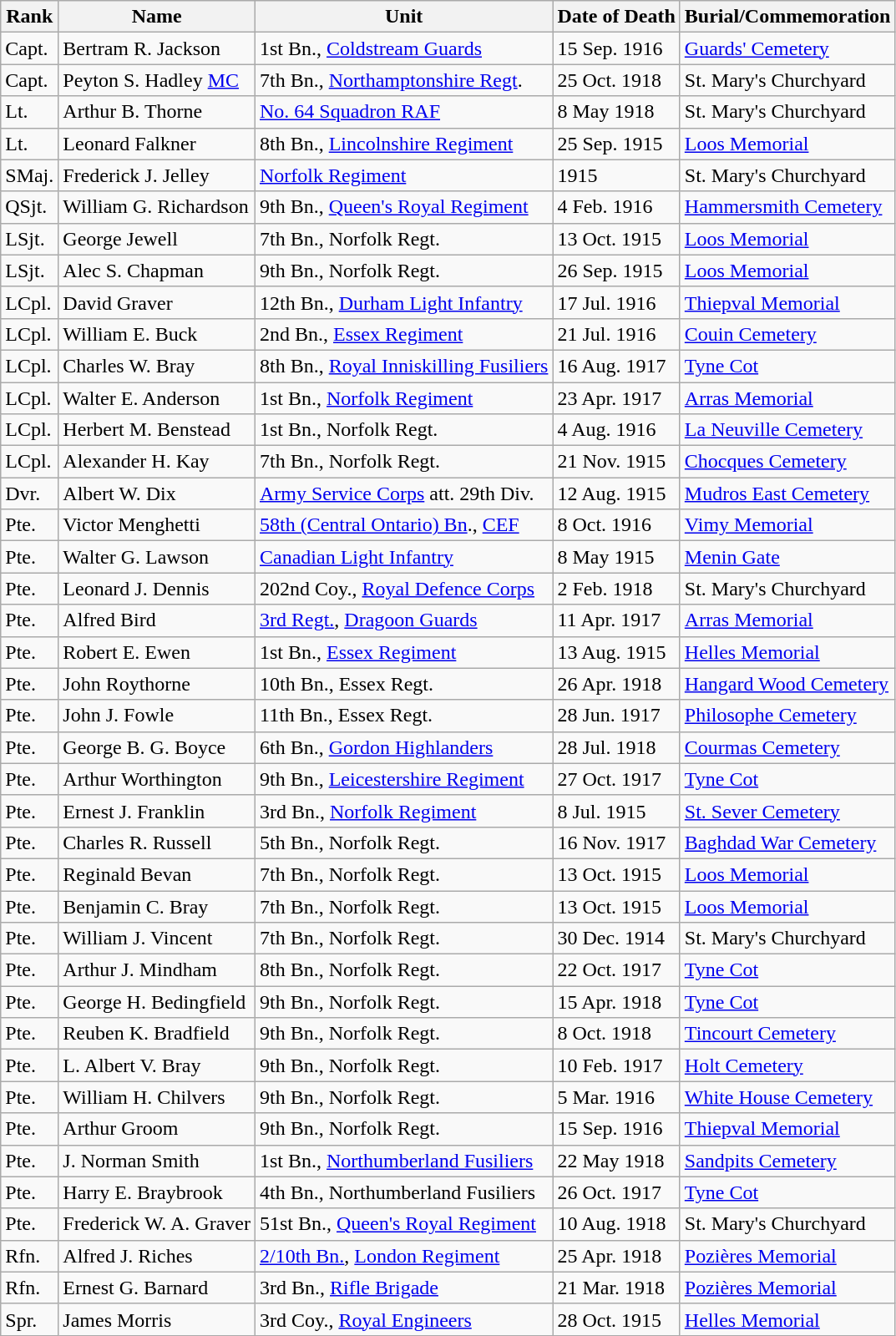<table class="wikitable">
<tr>
<th>Rank</th>
<th>Name</th>
<th>Unit</th>
<th>Date of Death</th>
<th>Burial/Commemoration</th>
</tr>
<tr>
<td>Capt.</td>
<td>Bertram R. Jackson</td>
<td>1st Bn., <a href='#'>Coldstream Guards</a></td>
<td>15 Sep. 1916</td>
<td><a href='#'>Guards' Cemetery</a></td>
</tr>
<tr>
<td>Capt.</td>
<td>Peyton S. Hadley <a href='#'>MC</a></td>
<td>7th Bn., <a href='#'>Northamptonshire Regt</a>.</td>
<td>25 Oct. 1918</td>
<td>St. Mary's Churchyard</td>
</tr>
<tr>
<td>Lt.</td>
<td>Arthur B. Thorne</td>
<td><a href='#'>No. 64 Squadron RAF</a></td>
<td>8 May 1918</td>
<td>St. Mary's Churchyard</td>
</tr>
<tr>
<td>Lt.</td>
<td>Leonard Falkner</td>
<td>8th Bn., <a href='#'>Lincolnshire Regiment</a></td>
<td>25 Sep. 1915</td>
<td><a href='#'>Loos Memorial</a></td>
</tr>
<tr>
<td>SMaj.</td>
<td>Frederick J. Jelley</td>
<td><a href='#'>Norfolk Regiment</a></td>
<td>1915</td>
<td>St. Mary's Churchyard</td>
</tr>
<tr>
<td>QSjt.</td>
<td>William G. Richardson</td>
<td>9th Bn., <a href='#'>Queen's Royal Regiment</a></td>
<td>4 Feb. 1916</td>
<td><a href='#'>Hammersmith Cemetery</a></td>
</tr>
<tr>
<td>LSjt.</td>
<td>George Jewell</td>
<td>7th Bn., Norfolk Regt.</td>
<td>13 Oct. 1915</td>
<td><a href='#'>Loos Memorial</a></td>
</tr>
<tr>
<td>LSjt.</td>
<td>Alec S. Chapman</td>
<td>9th Bn., Norfolk Regt.</td>
<td>26 Sep. 1915</td>
<td><a href='#'>Loos Memorial</a></td>
</tr>
<tr>
<td>LCpl.</td>
<td>David Graver</td>
<td>12th Bn., <a href='#'>Durham Light Infantry</a></td>
<td>17 Jul. 1916</td>
<td><a href='#'>Thiepval Memorial</a></td>
</tr>
<tr>
<td>LCpl.</td>
<td>William E. Buck</td>
<td>2nd Bn., <a href='#'>Essex Regiment</a></td>
<td>21 Jul. 1916</td>
<td><a href='#'>Couin Cemetery</a></td>
</tr>
<tr>
<td>LCpl.</td>
<td>Charles W. Bray</td>
<td>8th Bn., <a href='#'>Royal Inniskilling Fusiliers</a></td>
<td>16 Aug. 1917</td>
<td><a href='#'>Tyne Cot</a></td>
</tr>
<tr>
<td>LCpl.</td>
<td>Walter E. Anderson</td>
<td>1st Bn., <a href='#'>Norfolk Regiment</a></td>
<td>23 Apr. 1917</td>
<td><a href='#'>Arras Memorial</a></td>
</tr>
<tr>
<td>LCpl.</td>
<td>Herbert M. Benstead</td>
<td>1st Bn., Norfolk Regt.</td>
<td>4 Aug. 1916</td>
<td><a href='#'>La Neuville Cemetery</a></td>
</tr>
<tr>
<td>LCpl.</td>
<td>Alexander H. Kay</td>
<td>7th Bn., Norfolk Regt.</td>
<td>21 Nov. 1915</td>
<td><a href='#'>Chocques Cemetery</a></td>
</tr>
<tr>
<td>Dvr.</td>
<td>Albert W. Dix</td>
<td><a href='#'>Army Service Corps</a> att. 29th Div.</td>
<td>12 Aug. 1915</td>
<td><a href='#'>Mudros East Cemetery</a></td>
</tr>
<tr>
<td>Pte.</td>
<td>Victor Menghetti</td>
<td><a href='#'>58th (Central Ontario) Bn</a>., <a href='#'>CEF</a></td>
<td>8 Oct. 1916</td>
<td><a href='#'>Vimy Memorial</a></td>
</tr>
<tr>
<td>Pte.</td>
<td>Walter G. Lawson</td>
<td><a href='#'>Canadian Light Infantry</a></td>
<td>8 May 1915</td>
<td><a href='#'>Menin Gate</a></td>
</tr>
<tr>
<td>Pte.</td>
<td>Leonard J. Dennis</td>
<td>202nd Coy., <a href='#'>Royal Defence Corps</a></td>
<td>2 Feb. 1918</td>
<td>St. Mary's Churchyard</td>
</tr>
<tr>
<td>Pte.</td>
<td>Alfred Bird</td>
<td><a href='#'>3rd Regt.</a>, <a href='#'>Dragoon Guards</a></td>
<td>11 Apr. 1917</td>
<td><a href='#'>Arras Memorial</a></td>
</tr>
<tr>
<td>Pte.</td>
<td>Robert E. Ewen</td>
<td>1st Bn., <a href='#'>Essex Regiment</a></td>
<td>13 Aug. 1915</td>
<td><a href='#'>Helles Memorial</a></td>
</tr>
<tr>
<td>Pte.</td>
<td>John Roythorne</td>
<td>10th Bn., Essex Regt.</td>
<td>26 Apr. 1918</td>
<td><a href='#'>Hangard Wood Cemetery</a></td>
</tr>
<tr>
<td>Pte.</td>
<td>John J. Fowle</td>
<td>11th Bn., Essex Regt.</td>
<td>28 Jun. 1917</td>
<td><a href='#'>Philosophe Cemetery</a></td>
</tr>
<tr>
<td>Pte.</td>
<td>George B. G. Boyce</td>
<td>6th Bn., <a href='#'>Gordon Highlanders</a></td>
<td>28 Jul. 1918</td>
<td><a href='#'>Courmas Cemetery</a></td>
</tr>
<tr>
<td>Pte.</td>
<td>Arthur Worthington</td>
<td>9th Bn., <a href='#'>Leicestershire Regiment</a></td>
<td>27 Oct. 1917</td>
<td><a href='#'>Tyne Cot</a></td>
</tr>
<tr>
<td>Pte.</td>
<td>Ernest J. Franklin</td>
<td>3rd Bn., <a href='#'>Norfolk Regiment</a></td>
<td>8 Jul. 1915</td>
<td><a href='#'>St. Sever Cemetery</a></td>
</tr>
<tr>
<td>Pte.</td>
<td>Charles R. Russell</td>
<td>5th Bn., Norfolk Regt.</td>
<td>16 Nov. 1917</td>
<td><a href='#'>Baghdad War Cemetery</a></td>
</tr>
<tr>
<td>Pte.</td>
<td>Reginald Bevan</td>
<td>7th Bn., Norfolk Regt.</td>
<td>13 Oct. 1915</td>
<td><a href='#'>Loos Memorial</a></td>
</tr>
<tr>
<td>Pte.</td>
<td>Benjamin C. Bray</td>
<td>7th Bn., Norfolk Regt.</td>
<td>13 Oct. 1915</td>
<td><a href='#'>Loos Memorial</a></td>
</tr>
<tr>
<td>Pte.</td>
<td>William J. Vincent</td>
<td>7th Bn., Norfolk Regt.</td>
<td>30 Dec. 1914</td>
<td>St. Mary's Churchyard</td>
</tr>
<tr>
<td>Pte.</td>
<td>Arthur J. Mindham</td>
<td>8th Bn., Norfolk Regt.</td>
<td>22 Oct. 1917</td>
<td><a href='#'>Tyne Cot</a></td>
</tr>
<tr>
<td>Pte.</td>
<td>George H. Bedingfield</td>
<td>9th Bn., Norfolk Regt.</td>
<td>15 Apr. 1918</td>
<td><a href='#'>Tyne Cot</a></td>
</tr>
<tr>
<td>Pte.</td>
<td>Reuben K. Bradfield</td>
<td>9th Bn., Norfolk Regt.</td>
<td>8 Oct. 1918</td>
<td><a href='#'>Tincourt Cemetery</a></td>
</tr>
<tr>
<td>Pte.</td>
<td>L. Albert V. Bray</td>
<td>9th Bn., Norfolk Regt.</td>
<td>10 Feb. 1917</td>
<td><a href='#'>Holt Cemetery</a></td>
</tr>
<tr>
<td>Pte.</td>
<td>William H. Chilvers</td>
<td>9th Bn., Norfolk Regt.</td>
<td>5 Mar. 1916</td>
<td><a href='#'>White House Cemetery</a></td>
</tr>
<tr>
<td>Pte.</td>
<td>Arthur Groom</td>
<td>9th Bn., Norfolk Regt.</td>
<td>15 Sep. 1916</td>
<td><a href='#'>Thiepval Memorial</a></td>
</tr>
<tr>
<td>Pte.</td>
<td>J. Norman Smith</td>
<td>1st Bn., <a href='#'>Northumberland Fusiliers</a></td>
<td>22 May 1918</td>
<td><a href='#'>Sandpits Cemetery</a></td>
</tr>
<tr>
<td>Pte.</td>
<td>Harry E. Braybrook</td>
<td>4th Bn., Northumberland Fusiliers</td>
<td>26 Oct. 1917</td>
<td><a href='#'>Tyne Cot</a></td>
</tr>
<tr>
<td>Pte.</td>
<td>Frederick W. A. Graver</td>
<td>51st Bn., <a href='#'>Queen's Royal Regiment</a></td>
<td>10 Aug. 1918</td>
<td>St. Mary's Churchyard</td>
</tr>
<tr>
<td>Rfn.</td>
<td>Alfred J. Riches</td>
<td><a href='#'>2/10th Bn.</a>, <a href='#'>London Regiment</a></td>
<td>25 Apr. 1918</td>
<td><a href='#'>Pozières Memorial</a></td>
</tr>
<tr>
<td>Rfn.</td>
<td>Ernest G. Barnard</td>
<td>3rd Bn., <a href='#'>Rifle Brigade</a></td>
<td>21 Mar. 1918</td>
<td><a href='#'>Pozières Memorial</a></td>
</tr>
<tr>
<td>Spr.</td>
<td>James Morris</td>
<td>3rd Coy., <a href='#'>Royal Engineers</a></td>
<td>28 Oct. 1915</td>
<td><a href='#'>Helles Memorial</a></td>
</tr>
</table>
